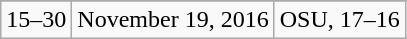<table class="wikitable">
<tr align="center">
</tr>
<tr align="center">
<td>15–30</td>
<td>November 19, 2016</td>
<td>OSU, 17–16</td>
</tr>
</table>
